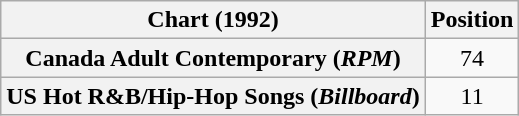<table class="wikitable sortable plainrowheaders">
<tr>
<th>Chart (1992)</th>
<th>Position</th>
</tr>
<tr>
<th scope="row">Canada Adult Contemporary (<em>RPM</em>)</th>
<td align="center">74</td>
</tr>
<tr>
<th scope="row">US Hot R&B/Hip-Hop Songs (<em>Billboard</em>)</th>
<td align="center">11</td>
</tr>
</table>
